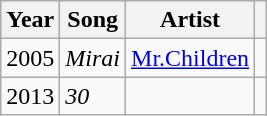<table class="wikitable">
<tr>
<th>Year</th>
<th>Song</th>
<th>Artist</th>
<th></th>
</tr>
<tr>
<td>2005</td>
<td><em>Mirai</em></td>
<td><a href='#'>Mr.Children</a></td>
<td></td>
</tr>
<tr>
<td>2013</td>
<td><em>30</em></td>
<td></td>
<td></td>
</tr>
</table>
